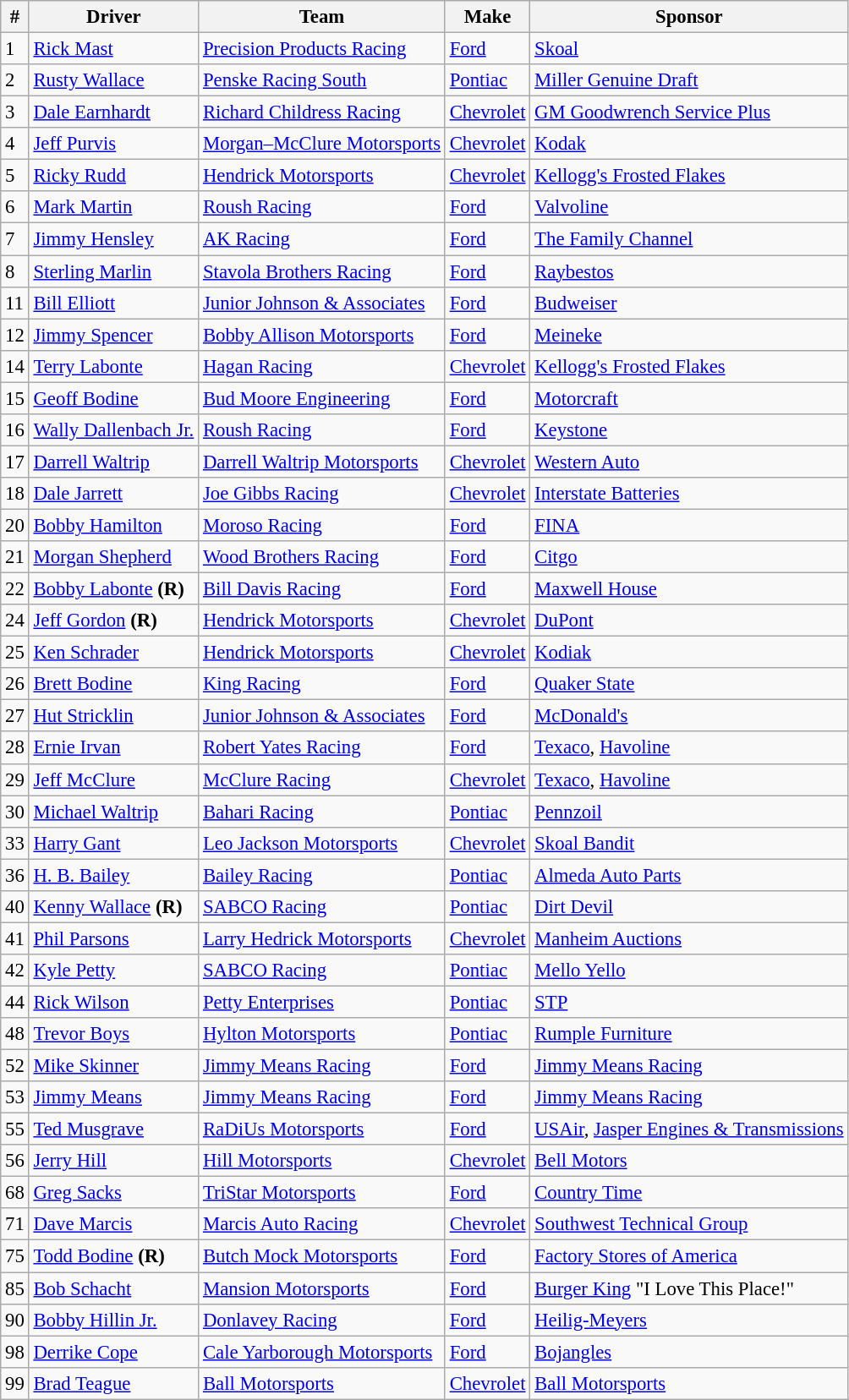<table class="wikitable" style="font-size:95%">
<tr>
<th>#</th>
<th>Driver</th>
<th>Team</th>
<th>Make</th>
<th>Sponsor</th>
</tr>
<tr>
<td>1</td>
<td><a href='#'>Rick Mast</a></td>
<td><a href='#'>Precision Products Racing</a></td>
<td><a href='#'>Ford</a></td>
<td><a href='#'>Skoal</a></td>
</tr>
<tr>
<td>2</td>
<td><a href='#'>Rusty Wallace</a></td>
<td><a href='#'>Penske Racing South</a></td>
<td><a href='#'>Pontiac</a></td>
<td><a href='#'>Miller Genuine Draft</a></td>
</tr>
<tr>
<td>3</td>
<td><a href='#'>Dale Earnhardt</a></td>
<td><a href='#'>Richard Childress Racing</a></td>
<td><a href='#'>Chevrolet</a></td>
<td><a href='#'>GM Goodwrench Service Plus</a></td>
</tr>
<tr>
<td>4</td>
<td><a href='#'>Jeff Purvis</a></td>
<td><a href='#'>Morgan–McClure Motorsports</a></td>
<td><a href='#'>Chevrolet</a></td>
<td><a href='#'>Kodak</a></td>
</tr>
<tr>
<td>5</td>
<td><a href='#'>Ricky Rudd</a></td>
<td><a href='#'>Hendrick Motorsports</a></td>
<td><a href='#'>Chevrolet</a></td>
<td><a href='#'>Kellogg's Frosted Flakes</a></td>
</tr>
<tr>
<td>6</td>
<td><a href='#'>Mark Martin</a></td>
<td><a href='#'>Roush Racing</a></td>
<td><a href='#'>Ford</a></td>
<td><a href='#'>Valvoline</a></td>
</tr>
<tr>
<td>7</td>
<td><a href='#'>Jimmy Hensley</a></td>
<td><a href='#'>AK Racing</a></td>
<td><a href='#'>Ford</a></td>
<td><a href='#'>The Family Channel</a></td>
</tr>
<tr>
<td>8</td>
<td><a href='#'>Sterling Marlin</a></td>
<td><a href='#'>Stavola Brothers Racing</a></td>
<td><a href='#'>Ford</a></td>
<td><a href='#'>Raybestos</a></td>
</tr>
<tr>
<td>11</td>
<td><a href='#'>Bill Elliott</a></td>
<td><a href='#'>Junior Johnson & Associates</a></td>
<td><a href='#'>Ford</a></td>
<td><a href='#'>Budweiser</a></td>
</tr>
<tr>
<td>12</td>
<td><a href='#'>Jimmy Spencer</a></td>
<td><a href='#'>Bobby Allison Motorsports</a></td>
<td><a href='#'>Ford</a></td>
<td><a href='#'>Meineke</a></td>
</tr>
<tr>
<td>14</td>
<td><a href='#'>Terry Labonte</a></td>
<td><a href='#'>Hagan Racing</a></td>
<td><a href='#'>Chevrolet</a></td>
<td><a href='#'>Kellogg's Frosted Flakes</a></td>
</tr>
<tr>
<td>15</td>
<td><a href='#'>Geoff Bodine</a></td>
<td><a href='#'>Bud Moore Engineering</a></td>
<td><a href='#'>Ford</a></td>
<td><a href='#'>Motorcraft</a></td>
</tr>
<tr>
<td>16</td>
<td><a href='#'>Wally Dallenbach Jr.</a></td>
<td><a href='#'>Roush Racing</a></td>
<td><a href='#'>Ford</a></td>
<td><a href='#'>Keystone</a></td>
</tr>
<tr>
<td>17</td>
<td><a href='#'>Darrell Waltrip</a></td>
<td><a href='#'>Darrell Waltrip Motorsports</a></td>
<td><a href='#'>Chevrolet</a></td>
<td><a href='#'>Western Auto</a></td>
</tr>
<tr>
<td>18</td>
<td><a href='#'>Dale Jarrett</a></td>
<td><a href='#'>Joe Gibbs Racing</a></td>
<td><a href='#'>Chevrolet</a></td>
<td><a href='#'>Interstate Batteries</a></td>
</tr>
<tr>
<td>20</td>
<td><a href='#'>Bobby Hamilton</a></td>
<td><a href='#'>Moroso Racing</a></td>
<td><a href='#'>Ford</a></td>
<td><a href='#'>FINA</a></td>
</tr>
<tr>
<td>21</td>
<td><a href='#'>Morgan Shepherd</a></td>
<td><a href='#'>Wood Brothers Racing</a></td>
<td><a href='#'>Ford</a></td>
<td><a href='#'>Citgo</a></td>
</tr>
<tr>
<td>22</td>
<td><a href='#'>Bobby Labonte</a> <strong>(R)</strong></td>
<td><a href='#'>Bill Davis Racing</a></td>
<td><a href='#'>Ford</a></td>
<td><a href='#'>Maxwell House</a></td>
</tr>
<tr>
<td>24</td>
<td><a href='#'>Jeff Gordon</a> <strong>(R)</strong></td>
<td><a href='#'>Hendrick Motorsports</a></td>
<td><a href='#'>Chevrolet</a></td>
<td><a href='#'>DuPont</a></td>
</tr>
<tr>
<td>25</td>
<td><a href='#'>Ken Schrader</a></td>
<td><a href='#'>Hendrick Motorsports</a></td>
<td><a href='#'>Chevrolet</a></td>
<td><a href='#'>Kodiak</a></td>
</tr>
<tr>
<td>26</td>
<td><a href='#'>Brett Bodine</a></td>
<td><a href='#'>King Racing</a></td>
<td><a href='#'>Ford</a></td>
<td><a href='#'>Quaker State</a></td>
</tr>
<tr>
<td>27</td>
<td><a href='#'>Hut Stricklin</a></td>
<td><a href='#'>Junior Johnson & Associates</a></td>
<td><a href='#'>Ford</a></td>
<td><a href='#'>McDonald's</a></td>
</tr>
<tr>
<td>28</td>
<td><a href='#'>Ernie Irvan</a></td>
<td><a href='#'>Robert Yates Racing</a></td>
<td><a href='#'>Ford</a></td>
<td><a href='#'>Texaco</a>, <a href='#'>Havoline</a></td>
</tr>
<tr>
<td>29</td>
<td><a href='#'>Jeff McClure</a></td>
<td><a href='#'>McClure Racing</a></td>
<td><a href='#'>Chevrolet</a></td>
<td><a href='#'>Texaco</a>, <a href='#'>Havoline</a></td>
</tr>
<tr>
<td>30</td>
<td><a href='#'>Michael Waltrip</a></td>
<td><a href='#'>Bahari Racing</a></td>
<td><a href='#'>Pontiac</a></td>
<td><a href='#'>Pennzoil</a></td>
</tr>
<tr>
<td>33</td>
<td><a href='#'>Harry Gant</a></td>
<td><a href='#'>Leo Jackson Motorsports</a></td>
<td><a href='#'>Chevrolet</a></td>
<td><a href='#'>Skoal Bandit</a></td>
</tr>
<tr>
<td>36</td>
<td><a href='#'>H. B. Bailey</a></td>
<td><a href='#'>Bailey Racing</a></td>
<td><a href='#'>Pontiac</a></td>
<td><a href='#'>Almeda Auto Parts</a></td>
</tr>
<tr>
<td>40</td>
<td><a href='#'>Kenny Wallace</a> <strong>(R)</strong></td>
<td><a href='#'>SABCO Racing</a></td>
<td><a href='#'>Pontiac</a></td>
<td><a href='#'>Dirt Devil</a></td>
</tr>
<tr>
<td>41</td>
<td><a href='#'>Phil Parsons</a></td>
<td><a href='#'>Larry Hedrick Motorsports</a></td>
<td><a href='#'>Chevrolet</a></td>
<td><a href='#'>Manheim Auctions</a></td>
</tr>
<tr>
<td>42</td>
<td><a href='#'>Kyle Petty</a></td>
<td><a href='#'>SABCO Racing</a></td>
<td><a href='#'>Pontiac</a></td>
<td><a href='#'>Mello Yello</a></td>
</tr>
<tr>
<td>44</td>
<td><a href='#'>Rick Wilson</a></td>
<td><a href='#'>Petty Enterprises</a></td>
<td><a href='#'>Pontiac</a></td>
<td><a href='#'>STP</a></td>
</tr>
<tr>
<td>48</td>
<td><a href='#'>Trevor Boys</a></td>
<td><a href='#'>Hylton Motorsports</a></td>
<td><a href='#'>Pontiac</a></td>
<td><a href='#'>Rumple Furniture</a></td>
</tr>
<tr>
<td>52</td>
<td><a href='#'>Mike Skinner</a></td>
<td><a href='#'>Jimmy Means Racing</a></td>
<td><a href='#'>Ford</a></td>
<td><a href='#'>Jimmy Means Racing</a></td>
</tr>
<tr>
<td>53</td>
<td><a href='#'>Jimmy Means</a></td>
<td><a href='#'>Jimmy Means Racing</a></td>
<td><a href='#'>Ford</a></td>
<td><a href='#'>Jimmy Means Racing</a></td>
</tr>
<tr>
<td>55</td>
<td><a href='#'>Ted Musgrave</a></td>
<td><a href='#'>RaDiUs Motorsports</a></td>
<td><a href='#'>Ford</a></td>
<td><a href='#'>USAir</a>, <a href='#'>Jasper Engines & Transmissions</a></td>
</tr>
<tr>
<td>56</td>
<td><a href='#'>Jerry Hill</a></td>
<td><a href='#'>Hill Motorsports</a></td>
<td><a href='#'>Chevrolet</a></td>
<td><a href='#'>Bell Motors</a></td>
</tr>
<tr>
<td>68</td>
<td><a href='#'>Greg Sacks</a></td>
<td><a href='#'>TriStar Motorsports</a></td>
<td><a href='#'>Ford</a></td>
<td><a href='#'>Country Time</a></td>
</tr>
<tr>
<td>71</td>
<td><a href='#'>Dave Marcis</a></td>
<td><a href='#'>Marcis Auto Racing</a></td>
<td><a href='#'>Chevrolet</a></td>
<td><a href='#'>Southwest Technical Group</a></td>
</tr>
<tr>
<td>75</td>
<td><a href='#'>Todd Bodine</a> <strong>(R)</strong></td>
<td><a href='#'>Butch Mock Motorsports</a></td>
<td><a href='#'>Ford</a></td>
<td><a href='#'>Factory Stores of America</a></td>
</tr>
<tr>
<td>85</td>
<td><a href='#'>Bob Schacht</a></td>
<td><a href='#'>Mansion Motorsports</a></td>
<td><a href='#'>Ford</a></td>
<td><a href='#'>Burger King</a> "I Love This Place!"</td>
</tr>
<tr>
<td>90</td>
<td><a href='#'>Bobby Hillin Jr.</a></td>
<td><a href='#'>Donlavey Racing</a></td>
<td><a href='#'>Ford</a></td>
<td><a href='#'>Heilig-Meyers</a></td>
</tr>
<tr>
<td>98</td>
<td><a href='#'>Derrike Cope</a></td>
<td><a href='#'>Cale Yarborough Motorsports</a></td>
<td><a href='#'>Ford</a></td>
<td><a href='#'>Bojangles</a></td>
</tr>
<tr>
<td>99</td>
<td><a href='#'>Brad Teague</a></td>
<td><a href='#'>Ball Motorsports</a></td>
<td><a href='#'>Chevrolet</a></td>
<td><a href='#'>Ball Motorsports</a></td>
</tr>
</table>
